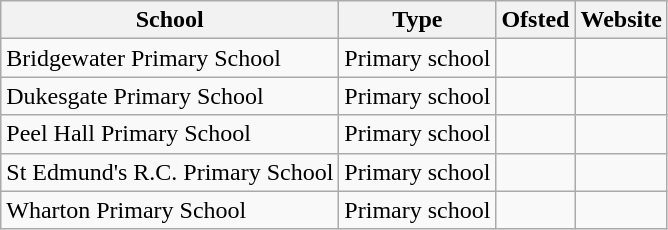<table class="wikitable sortable">
<tr>
<th>School</th>
<th>Type</th>
<th class="unsortable">Ofsted</th>
<th class="unsortable">Website</th>
</tr>
<tr>
<td>Bridgewater Primary School</td>
<td>Primary school</td>
<td></td>
<td></td>
</tr>
<tr>
<td>Dukesgate Primary School</td>
<td>Primary school</td>
<td></td>
<td></td>
</tr>
<tr>
<td>Peel Hall Primary School</td>
<td>Primary school</td>
<td></td>
<td></td>
</tr>
<tr>
<td>St Edmund's R.C. Primary School</td>
<td>Primary school</td>
<td></td>
<td></td>
</tr>
<tr>
<td>Wharton Primary School</td>
<td>Primary school</td>
<td></td>
<td></td>
</tr>
</table>
